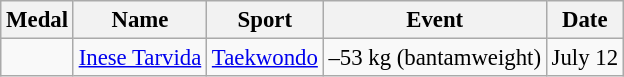<table class="wikitable sortable" style="font-size: 95%;">
<tr>
<th>Medal</th>
<th>Name</th>
<th>Sport</th>
<th>Event</th>
<th>Date</th>
</tr>
<tr>
<td></td>
<td><a href='#'>Inese Tarvida</a></td>
<td><a href='#'>Taekwondo</a></td>
<td>–53 kg (bantamweight)</td>
<td>July 12</td>
</tr>
</table>
